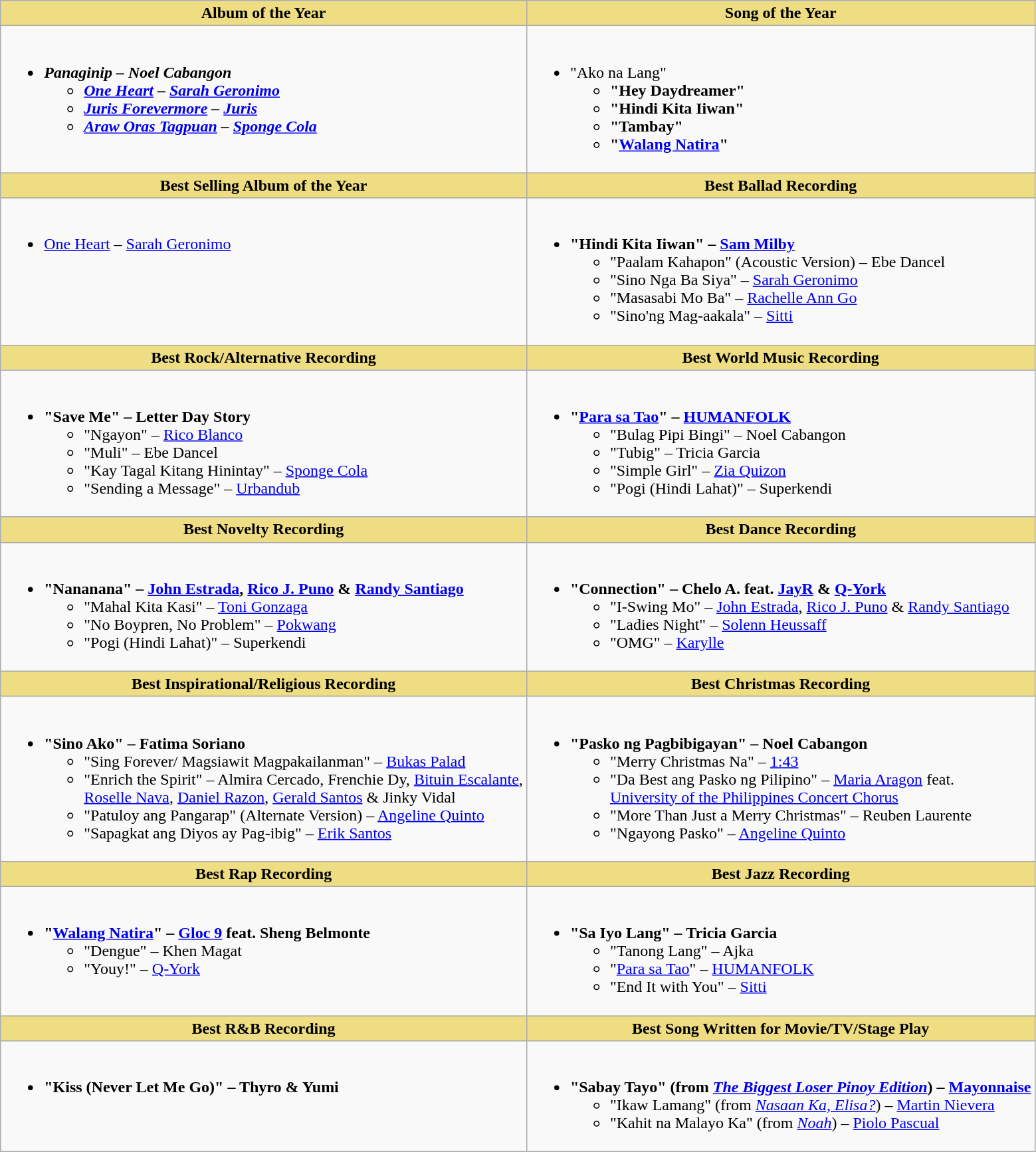<table class="wikitable">
<tr>
<th style="background:#EEDD82;" ! width:50%">Album of the Year</th>
<th style="background:#EEDD82;" ! width:50%">Song of the Year</th>
</tr>
<tr>
<td valign="top"><br><ul><li><strong><em>Panaginip<em> – Noel Cabangon<strong><ul><li></em><a href='#'>One Heart</a><em> – <a href='#'>Sarah Geronimo</a></li><li></em><a href='#'>Juris Forevermore</a><em> – <a href='#'>Juris</a></li><li></em><a href='#'>Araw Oras Tagpuan</a><em> – <a href='#'>Sponge Cola</a></li></ul></li></ul></td>
<td valign="top"><br><ul><li></strong>"Ako na Lang"<strong><ul><li>"Hey Daydreamer"</li></ul><ul><li>"Hindi Kita Iiwan"</li></ul><ul><li>"Tambay"</li></ul><ul><li>"<a href='#'>Walang Natira</a>"</li></ul></li></ul></td>
</tr>
<tr>
<th style="background:#EEDD82;" ! width:50%">Best Selling Album of the Year</th>
<th style="background:#EEDD82;" ! width:50%">Best Ballad Recording</th>
</tr>
<tr>
<td valign="top"><br><ul><li></em></strong><a href='#'>One Heart</a></em> – <a href='#'>Sarah Geronimo</a></strong></li></ul></td>
<td valign="top"><br><ul><li><strong>"Hindi Kita Iiwan" – <a href='#'>Sam Milby</a></strong><ul><li>"Paalam Kahapon" (Acoustic Version) – Ebe Dancel</li><li>"Sino Nga Ba Siya" – <a href='#'>Sarah Geronimo</a></li><li>"Masasabi Mo Ba" – <a href='#'>Rachelle Ann Go</a></li><li>"Sino'ng Mag-aakala" – <a href='#'>Sitti</a></li></ul></li></ul></td>
</tr>
<tr>
<th style="background:#EEDD82;" ! width:50%">Best Rock/Alternative Recording</th>
<th style="background:#EEDD82;" ! width:50%">Best World Music Recording</th>
</tr>
<tr>
<td valign="top"><br><ul><li><strong>"Save Me" – Letter Day Story</strong><ul><li>"Ngayon" – <a href='#'>Rico Blanco</a></li><li>"Muli" – Ebe Dancel</li><li>"Kay Tagal Kitang Hinintay" – <a href='#'>Sponge Cola</a></li><li>"Sending a Message" – <a href='#'>Urbandub</a></li></ul></li></ul></td>
<td valign="top"><br><ul><li><strong>"<a href='#'>Para sa Tao</a>" – <a href='#'>HUMANFOLK</a></strong><ul><li>"Bulag Pipi Bingi" – Noel Cabangon</li><li>"Tubig" – Tricia Garcia</li><li>"Simple Girl" – <a href='#'>Zia Quizon</a></li><li>"Pogi (Hindi Lahat)" – Superkendi</li></ul></li></ul></td>
</tr>
<tr>
<th style="background:#EEDD82;" ! width:50%">Best Novelty Recording</th>
<th style="background:#EEDD82;" ! width:50%">Best Dance Recording</th>
</tr>
<tr>
<td valign="top"><br><ul><li><strong>"Nananana" – <a href='#'>John Estrada</a>, <a href='#'>Rico J. Puno</a> & <a href='#'>Randy Santiago</a></strong><ul><li>"Mahal Kita Kasi" – <a href='#'>Toni Gonzaga</a></li><li>"No Boypren, No Problem" – <a href='#'>Pokwang</a></li><li>"Pogi (Hindi Lahat)" – Superkendi</li></ul></li></ul></td>
<td valign="top"><br><ul><li><strong>"Connection" – Chelo A. feat. <a href='#'>JayR</a> & <a href='#'>Q-York</a></strong><ul><li>"I-Swing Mo" – <a href='#'>John Estrada</a>, <a href='#'>Rico J. Puno</a> & <a href='#'>Randy Santiago</a></li><li>"Ladies Night" – <a href='#'>Solenn Heussaff</a></li><li>"OMG" – <a href='#'>Karylle</a></li></ul></li></ul></td>
</tr>
<tr>
<th style="background:#EEDD82;" ! width:50%">Best Inspirational/Religious Recording</th>
<th style="background:#EEDD82;" ! width:50%">Best Christmas Recording</th>
</tr>
<tr>
<td valign="top"><br><ul><li><strong>"Sino Ako" – Fatima Soriano</strong><ul><li>"Sing Forever/ Magsiawit Magpakailanman" – <a href='#'>Bukas Palad</a></li><li>"Enrich the Spirit" – Almira Cercado, Frenchie Dy, <a href='#'>Bituin Escalante</a>,<br><a href='#'>Roselle Nava</a>, <a href='#'>Daniel Razon</a>, <a href='#'>Gerald Santos</a> & Jinky Vidal</li><li>"Patuloy ang Pangarap" (Alternate Version) – <a href='#'>Angeline Quinto</a></li><li>"Sapagkat ang Diyos ay Pag-ibig" – <a href='#'>Erik Santos</a></li></ul></li></ul></td>
<td valign="top"><br><ul><li><strong>"Pasko ng Pagbibigayan" – Noel Cabangon</strong><ul><li>"Merry Christmas Na" – <a href='#'>1:43</a></li><li>"Da Best ang Pasko ng Pilipino" – <a href='#'>Maria Aragon</a> feat.<br><a href='#'>University of the Philippines Concert Chorus</a></li><li>"More Than Just a Merry Christmas" – Reuben Laurente</li><li>"Ngayong Pasko" – <a href='#'>Angeline Quinto</a></li></ul></li></ul></td>
</tr>
<tr>
<th style="background:#EEDD82;" ! width:50%">Best Rap Recording</th>
<th style="background:#EEDD82;" ! width:50%">Best Jazz Recording</th>
</tr>
<tr>
<td valign="top"><br><ul><li><strong>"<a href='#'>Walang Natira</a>" – <a href='#'>Gloc 9</a> feat. Sheng Belmonte</strong><ul><li>"Dengue" – Khen Magat</li><li>"Youy!" – <a href='#'>Q-York</a></li></ul></li></ul></td>
<td valign="top"><br><ul><li><strong>"Sa Iyo Lang" – Tricia Garcia</strong><ul><li>"Tanong Lang" – Ajka</li><li>"<a href='#'>Para sa Tao</a>" – <a href='#'>HUMANFOLK</a></li><li>"End It with You" – <a href='#'>Sitti</a></li></ul></li></ul></td>
</tr>
<tr>
<th style="background:#EEDD82;" ! width:50%">Best R&B Recording</th>
<th style="background:#EEDD82;" ! width:50%">Best Song Written for Movie/TV/Stage Play</th>
</tr>
<tr>
<td valign="top"><br><ul><li><strong>"Kiss (Never Let Me Go)" – Thyro & Yumi</strong></li></ul></td>
<td valign="top"><br><ul><li><strong>"Sabay Tayo" (from <em><a href='#'>The Biggest Loser Pinoy Edition</a></em>) – <a href='#'>Mayonnaise</a></strong><ul><li>"Ikaw Lamang" (from <em><a href='#'>Nasaan Ka, Elisa?</a></em>) – <a href='#'>Martin Nievera</a></li><li>"Kahit na Malayo Ka" (from <em><a href='#'>Noah</a></em>) – <a href='#'>Piolo Pascual</a></li></ul></li></ul></td>
</tr>
</table>
